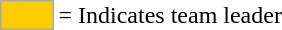<table>
<tr>
<td style="background-color:#FFCC00; border:1px solid #aaaaaa; width:2em;"></td>
<td>= Indicates team leader</td>
</tr>
</table>
